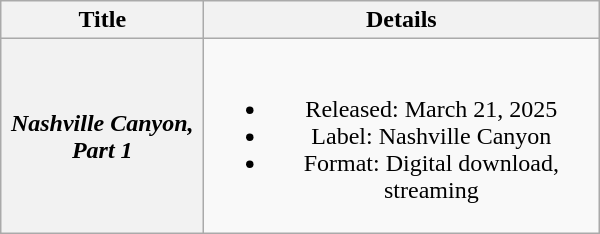<table class="wikitable plainrowheaders" style="text-align:center;">
<tr>
<th scope="col" style="width:8em;">Title</th>
<th scope="col" style="width:16em;">Details</th>
</tr>
<tr>
<th scope="row"><em>Nashville Canyon, Part 1</em></th>
<td><br><ul><li>Released: March 21, 2025</li><li>Label: Nashville Canyon</li><li>Format: Digital download, streaming</li></ul></td>
</tr>
</table>
